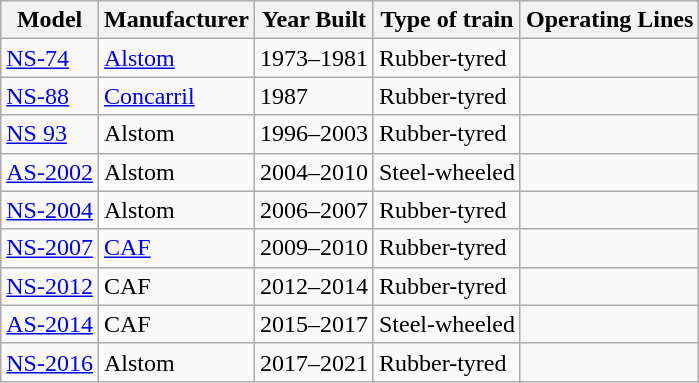<table class="wikitable">
<tr>
<th>Model</th>
<th>Manufacturer</th>
<th>Year Built</th>
<th>Type of train</th>
<th>Operating Lines</th>
</tr>
<tr>
<td><a href='#'>NS-74</a></td>
<td><a href='#'>Alstom</a></td>
<td>1973–1981</td>
<td>Rubber-tyred</td>
<td align="center"> </td>
</tr>
<tr>
<td><a href='#'>NS-88</a></td>
<td><a href='#'>Concarril</a></td>
<td>1987</td>
<td>Rubber-tyred</td>
<td align="center"></td>
</tr>
<tr>
<td><a href='#'>NS 93</a></td>
<td>Alstom</td>
<td>1996–2003</td>
<td>Rubber-tyred</td>
<td align="center"> </td>
</tr>
<tr>
<td><a href='#'>AS-2002</a></td>
<td>Alstom</td>
<td>2004–2010</td>
<td>Steel-wheeled</td>
<td align="center"> </td>
</tr>
<tr>
<td><a href='#'>NS-2004</a></td>
<td>Alstom</td>
<td>2006–2007</td>
<td>Rubber-tyred</td>
<td align="center"></td>
</tr>
<tr>
<td><a href='#'>NS-2007</a></td>
<td><a href='#'>CAF</a></td>
<td>2009–2010</td>
<td>Rubber-tyred</td>
<td align="center"></td>
</tr>
<tr>
<td><a href='#'>NS-2012</a></td>
<td>CAF</td>
<td>2012–2014</td>
<td>Rubber-tyred</td>
<td align="center"></td>
</tr>
<tr>
<td><a href='#'>AS-2014</a></td>
<td>CAF</td>
<td>2015–2017</td>
<td>Steel-wheeled</td>
<td align="center"> </td>
</tr>
<tr>
<td><a href='#'>NS-2016</a></td>
<td>Alstom</td>
<td>2017–2021</td>
<td>Rubber-tyred</td>
<td align="center"> </td>
</tr>
</table>
